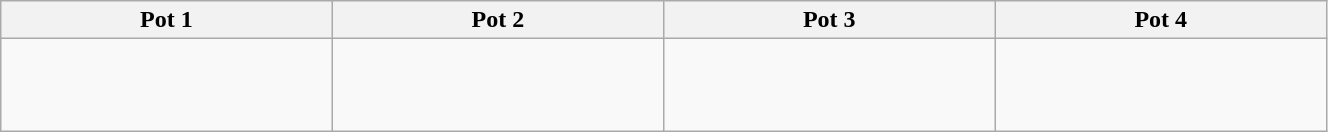<table class="wikitable" style="width:70%;">
<tr>
<th width=25%>Pot 1</th>
<th width=25%>Pot 2</th>
<th width=25%>Pot 3</th>
<th width=25%>Pot 4</th>
</tr>
<tr>
<td><br><br><br></td>
<td><br><br><br></td>
<td><br><br><br></td>
<td><br><br><br></td>
</tr>
</table>
